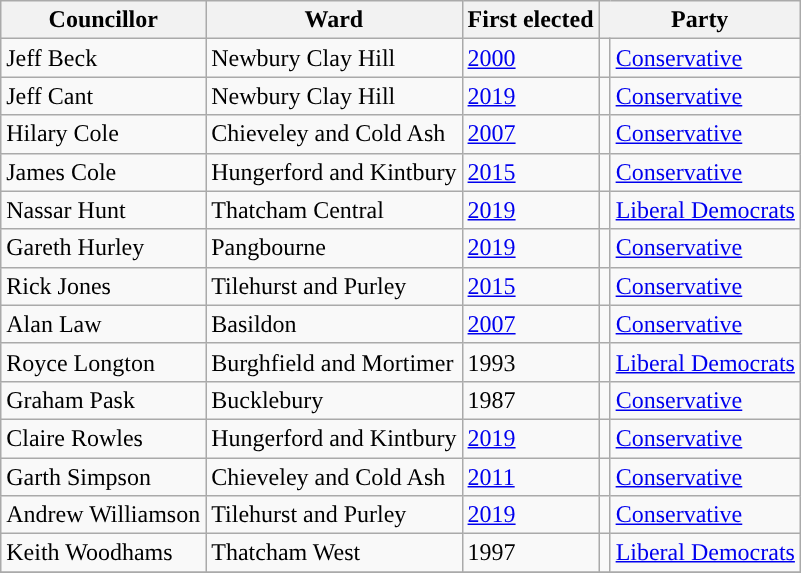<table class="wikitable sortable">
<tr>
<th scope="col">Councillor</th>
<th scope="col">Ward</th>
<th scope="col">First elected</th>
<th colspan="2" scope="col">Party</th>
</tr>
<tr>
<td>Jeff Beck</td>
<td>Newbury Clay Hill</td>
<td><a href='#'>2000</a></td>
<td rowspan="1;" style="background-color: "></td>
<td><a href='#'>Conservative</a></td>
</tr>
<tr>
<td>Jeff Cant</td>
<td>Newbury Clay Hill</td>
<td><a href='#'>2019</a></td>
<td rowspan="1;" style="background-color: "></td>
<td><a href='#'>Conservative</a></td>
</tr>
<tr>
<td>Hilary Cole</td>
<td>Chieveley and Cold Ash</td>
<td><a href='#'>2007</a></td>
<td rowspan="1;" style="background-color: "></td>
<td><a href='#'>Conservative</a></td>
</tr>
<tr>
<td>James Cole</td>
<td>Hungerford and Kintbury</td>
<td><a href='#'>2015</a></td>
<td rowspan="1;" style="background-color: "></td>
<td><a href='#'>Conservative</a></td>
</tr>
<tr>
<td>Nassar Hunt</td>
<td>Thatcham Central</td>
<td><a href='#'>2019</a></td>
<td rowspan="1;" style="background-color: "></td>
<td><a href='#'>Liberal Democrats</a></td>
</tr>
<tr>
<td>Gareth Hurley</td>
<td>Pangbourne</td>
<td><a href='#'>2019</a></td>
<td rowspan="1;" style="background-color: "></td>
<td><a href='#'>Conservative</a></td>
</tr>
<tr>
<td>Rick Jones</td>
<td>Tilehurst and Purley</td>
<td><a href='#'>2015</a></td>
<td rowspan="1;" style="background-color: "></td>
<td><a href='#'>Conservative</a></td>
</tr>
<tr>
<td>Alan Law</td>
<td>Basildon</td>
<td><a href='#'>2007</a></td>
<td rowspan="1;" style="background-color: "></td>
<td><a href='#'>Conservative</a></td>
</tr>
<tr>
<td>Royce Longton</td>
<td>Burghfield and Mortimer</td>
<td>1993</td>
<td rowspan="1;" style="background-color: "></td>
<td><a href='#'>Liberal Democrats</a></td>
</tr>
<tr>
<td>Graham Pask</td>
<td>Bucklebury</td>
<td>1987</td>
<td rowspan="1;" style="background-color: "></td>
<td><a href='#'>Conservative</a></td>
</tr>
<tr>
<td>Claire Rowles</td>
<td>Hungerford and Kintbury</td>
<td><a href='#'>2019</a></td>
<td rowspan="1;" style="background-color: "></td>
<td><a href='#'>Conservative</a></td>
</tr>
<tr>
<td>Garth Simpson</td>
<td>Chieveley and Cold Ash</td>
<td><a href='#'>2011</a></td>
<td rowspan="1;" style="background-color: "></td>
<td><a href='#'>Conservative</a></td>
</tr>
<tr>
<td>Andrew Williamson</td>
<td>Tilehurst and Purley</td>
<td><a href='#'>2019</a></td>
<td rowspan="1;" style="background-color: "></td>
<td><a href='#'>Conservative</a></td>
</tr>
<tr>
<td>Keith Woodhams</td>
<td>Thatcham West</td>
<td>1997</td>
<td rowspan="1;" style="background-color: "></td>
<td><a href='#'>Liberal Democrats</a></td>
</tr>
<tr>
</tr>
</table>
